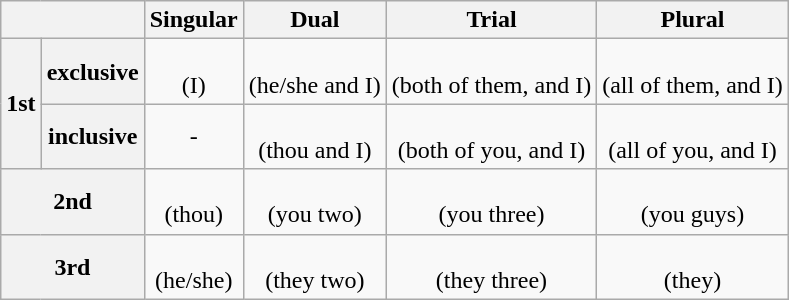<table class="wikitable" style="text-align:center;">
<tr>
<th colspan=2></th>
<th>Singular</th>
<th>Dual</th>
<th>Trial</th>
<th>Plural</th>
</tr>
<tr>
<th rowspan=2>1st</th>
<th>exclusive</th>
<td><br>(I)</td>
<td><br>(he/she and I)</td>
<td><br>(both of them, and I)</td>
<td><br>(all of them, and I)</td>
</tr>
<tr>
<th>inclusive</th>
<td>-</td>
<td><br>(thou and I)</td>
<td><br>(both of you, and I)</td>
<td><br>(all of you, and I)</td>
</tr>
<tr>
<th colspan=2>2nd</th>
<td><br>(thou)</td>
<td><br>(you two)</td>
<td><br>(you three)</td>
<td><br>(you guys)</td>
</tr>
<tr>
<th colspan=2>3rd</th>
<td><br>(he/she)</td>
<td><br>(they two)</td>
<td><br>(they three)</td>
<td><br>(they)</td>
</tr>
</table>
